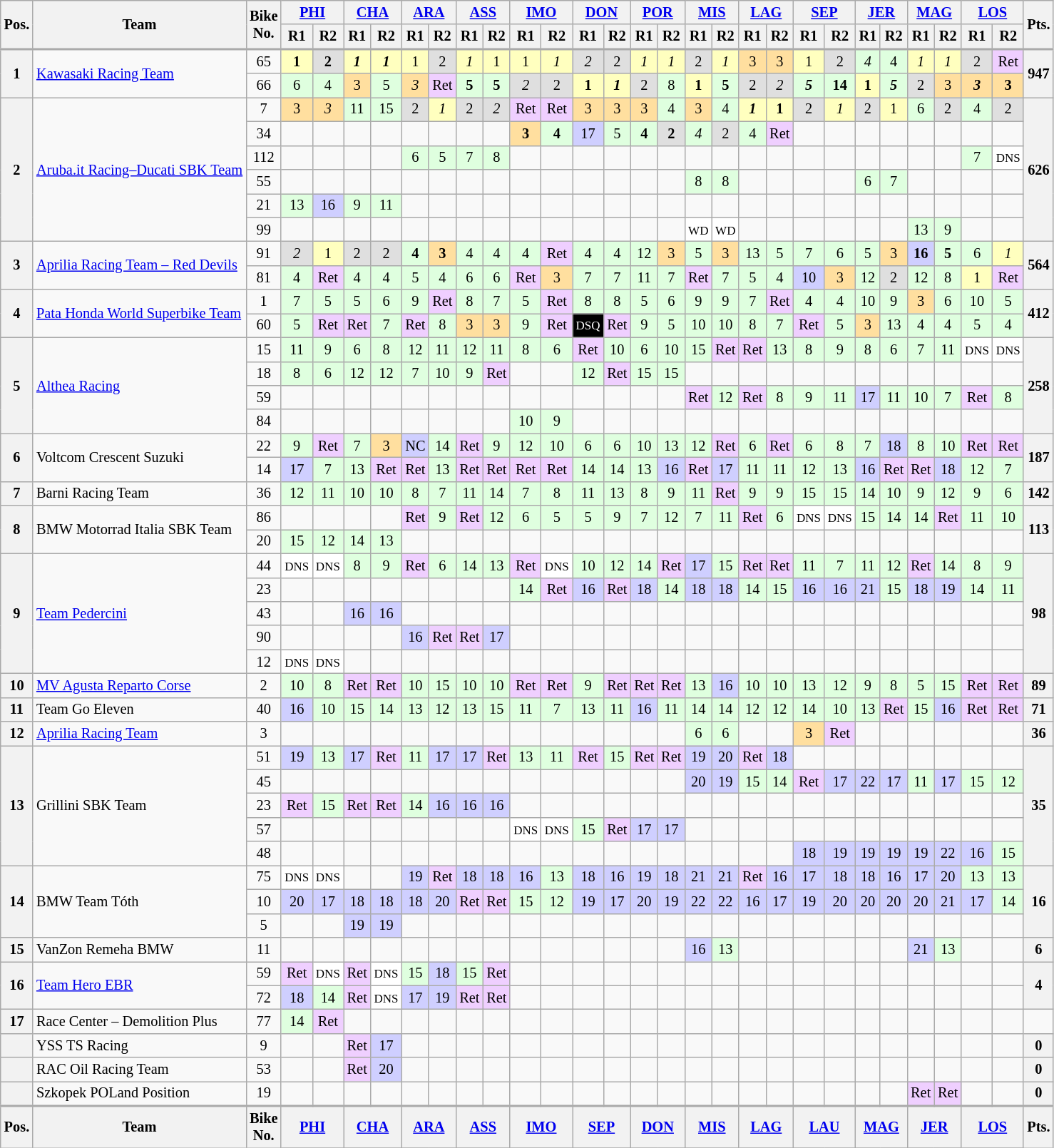<table class="wikitable" style="font-size:85%; text-align:center;">
<tr>
<th rowspan=2>Pos.</th>
<th rowspan=2>Team</th>
<th rowspan=2>Bike<br>No.</th>
<th colspan=2><a href='#'>PHI</a><br></th>
<th colspan=2><a href='#'>CHA</a><br></th>
<th colspan=2><a href='#'>ARA</a><br></th>
<th colspan=2><a href='#'>ASS</a><br></th>
<th colspan=2><a href='#'>IMO</a><br></th>
<th colspan=2><a href='#'>DON</a><br></th>
<th colspan=2><a href='#'>POR</a><br></th>
<th colspan=2><a href='#'>MIS</a><br></th>
<th colspan=2><a href='#'>LAG</a><br></th>
<th colspan=2><a href='#'>SEP</a><br></th>
<th colspan=2><a href='#'>JER</a><br></th>
<th colspan=2><a href='#'>MAG</a><br></th>
<th colspan=2><a href='#'>LOS</a><br></th>
<th rowspan=2>Pts.</th>
</tr>
<tr>
<th>R1</th>
<th>R2</th>
<th>R1</th>
<th>R2</th>
<th>R1</th>
<th>R2</th>
<th>R1</th>
<th>R2</th>
<th>R1</th>
<th>R2</th>
<th>R1</th>
<th>R2</th>
<th>R1</th>
<th>R2</th>
<th>R1</th>
<th>R2</th>
<th>R1</th>
<th>R2</th>
<th>R1</th>
<th>R2</th>
<th>R1</th>
<th>R2</th>
<th>R1</th>
<th>R2</th>
<th>R1</th>
<th>R2</th>
</tr>
<tr style="border-top:2px solid #aaaaaa">
<th rowspan="2">1</th>
<td rowspan="2" align="left"> <a href='#'>Kawasaki Racing Team</a></td>
<td>65</td>
<td style="background:#ffffbf;"><strong>1</strong></td>
<td style="background:#dfdfdf;"><strong>2</strong></td>
<td style="background:#ffffbf;"><strong><em>1</em></strong></td>
<td style="background:#ffffbf;"><strong><em>1</em></strong></td>
<td style="background:#ffffbf;">1</td>
<td style="background:#dfdfdf;">2</td>
<td style="background:#ffffbf;"><em>1</em></td>
<td style="background:#ffffbf;">1</td>
<td style="background:#ffffbf;">1</td>
<td style="background:#ffffbf;"><em>1</em></td>
<td style="background:#dfdfdf;"><em>2</em></td>
<td style="background:#dfdfdf;">2</td>
<td style="background:#ffffbf;"><em>1</em></td>
<td style="background:#ffffbf;"><em>1</em></td>
<td style="background:#dfdfdf;">2</td>
<td style="background:#ffffbf;"><em>1</em></td>
<td style="background:#ffdf9f;">3</td>
<td style="background:#ffdf9f;">3</td>
<td style="background:#ffffbf;">1</td>
<td style="background:#dfdfdf;">2</td>
<td style="background:#dfffdf;"><em>4</em></td>
<td style="background:#dfffdf;">4</td>
<td style="background:#ffffbf;"><em>1</em></td>
<td style="background:#ffffbf;"><em>1</em></td>
<td style="background:#dfdfdf;">2</td>
<td style="background:#efcfff;">Ret</td>
<th rowspan="2">947</th>
</tr>
<tr>
<td>66</td>
<td style="background:#dfffdf;">6</td>
<td style="background:#dfffdf;">4</td>
<td style="background:#ffdf9f;">3</td>
<td style="background:#dfffdf;">5</td>
<td style="background:#ffdf9f;"><em>3</em></td>
<td style="background:#efcfff;">Ret</td>
<td style="background:#dfffdf;"><strong>5</strong></td>
<td style="background:#dfffdf;"><strong>5</strong></td>
<td style="background:#dfdfdf;"><em>2</em></td>
<td style="background:#dfdfdf;">2</td>
<td style="background:#ffffbf;"><strong>1</strong></td>
<td style="background:#ffffbf;"><strong><em>1</em></strong></td>
<td style="background:#dfdfdf;">2</td>
<td style="background:#dfffdf;">8</td>
<td style="background:#ffffbf;"><strong>1</strong></td>
<td style="background:#dfffdf;"><strong>5</strong></td>
<td style="background:#dfdfdf;">2</td>
<td style="background:#dfdfdf;"><em>2</em></td>
<td style="background:#dfffdf;"><strong><em>5</em></strong></td>
<td style="background:#dfffdf;"><strong>14</strong></td>
<td style="background:#ffffbf;"><strong>1</strong></td>
<td style="background:#dfffdf;"><strong><em>5</em></strong></td>
<td style="background:#dfdfdf;">2</td>
<td style="background:#ffdf9f;">3</td>
<td style="background:#ffdf9f;"><strong><em>3</em></strong></td>
<td style="background:#ffdf9f;"><strong>3</strong></td>
</tr>
<tr>
<th rowspan="6">2</th>
<td rowspan="6" align="left"> <a href='#'>Aruba.it Racing–Ducati SBK Team</a></td>
<td>7</td>
<td style="background:#ffdf9f;">3</td>
<td style="background:#ffdf9f;"><em>3</em></td>
<td style="background:#dfffdf;">11</td>
<td style="background:#dfffdf;">15</td>
<td style="background:#dfdfdf;">2</td>
<td style="background:#ffffbf;"><em>1</em></td>
<td style="background:#dfdfdf;">2</td>
<td style="background:#dfdfdf;"><em>2</em></td>
<td style="background:#efcfff;">Ret</td>
<td style="background:#efcfff;">Ret</td>
<td style="background:#ffdf9f;">3</td>
<td style="background:#ffdf9f;">3</td>
<td style="background:#ffdf9f;">3</td>
<td style="background:#dfffdf;">4</td>
<td style="background:#ffdf9f;">3</td>
<td style="background:#dfffdf;">4</td>
<td style="background:#ffffbf;"><strong><em>1</em></strong></td>
<td style="background:#ffffbf;"><strong>1</strong></td>
<td style="background:#dfdfdf;">2</td>
<td style="background:#ffffbf;"><em>1</em></td>
<td style="background:#dfdfdf;">2</td>
<td style="background:#ffffbf;">1</td>
<td style="background:#dfffdf;">6</td>
<td style="background:#dfdfdf;">2</td>
<td style="background:#dfffdf;">4</td>
<td style="background:#dfdfdf;">2</td>
<th rowspan="6">626</th>
</tr>
<tr>
<td>34</td>
<td></td>
<td></td>
<td></td>
<td></td>
<td></td>
<td></td>
<td></td>
<td></td>
<td style="background:#ffdf9f;"><strong>3</strong></td>
<td style="background:#dfffdf;"><strong>4</strong></td>
<td style="background:#cfcfff;">17</td>
<td style="background:#dfffdf;">5</td>
<td style="background:#dfffdf;"><strong>4</strong></td>
<td style="background:#dfdfdf;"><strong>2</strong></td>
<td style="background:#dfffdf;"><em>4</em></td>
<td style="background:#dfdfdf;">2</td>
<td style="background:#dfffdf;">4</td>
<td style="background:#efcfff;">Ret</td>
<td></td>
<td></td>
<td></td>
<td></td>
<td></td>
<td></td>
<td></td>
<td></td>
</tr>
<tr>
<td>112</td>
<td></td>
<td></td>
<td></td>
<td></td>
<td style="background:#dfffdf;">6</td>
<td style="background:#dfffdf;">5</td>
<td style="background:#dfffdf;">7</td>
<td style="background:#dfffdf;">8</td>
<td></td>
<td></td>
<td></td>
<td></td>
<td></td>
<td></td>
<td></td>
<td></td>
<td></td>
<td></td>
<td></td>
<td></td>
<td></td>
<td></td>
<td></td>
<td></td>
<td style="background:#dfffdf;">7</td>
<td style="background:#ffffff;"><small>DNS</small></td>
</tr>
<tr>
<td>55</td>
<td></td>
<td></td>
<td></td>
<td></td>
<td></td>
<td></td>
<td></td>
<td></td>
<td></td>
<td></td>
<td></td>
<td></td>
<td></td>
<td></td>
<td style="background:#dfffdf;">8</td>
<td style="background:#dfffdf;">8</td>
<td></td>
<td></td>
<td></td>
<td></td>
<td style="background:#dfffdf;">6</td>
<td style="background:#dfffdf;">7</td>
<td></td>
<td></td>
<td></td>
<td></td>
</tr>
<tr>
<td>21</td>
<td style="background:#dfffdf;">13</td>
<td style="background:#cfcfff;">16</td>
<td style="background:#dfffdf;">9</td>
<td style="background:#dfffdf;">11</td>
<td></td>
<td></td>
<td></td>
<td></td>
<td></td>
<td></td>
<td></td>
<td></td>
<td></td>
<td></td>
<td></td>
<td></td>
<td></td>
<td></td>
<td></td>
<td></td>
<td></td>
<td></td>
<td></td>
<td></td>
<td></td>
<td></td>
</tr>
<tr>
<td>99</td>
<td></td>
<td></td>
<td></td>
<td></td>
<td></td>
<td></td>
<td></td>
<td></td>
<td></td>
<td></td>
<td></td>
<td></td>
<td></td>
<td></td>
<td style="background:#ffffff;"><small>WD</small></td>
<td style="background:#ffffff;"><small>WD</small></td>
<td></td>
<td></td>
<td></td>
<td></td>
<td></td>
<td></td>
<td style="background:#dfffdf;">13</td>
<td style="background:#dfffdf;">9</td>
<td></td>
<td></td>
</tr>
<tr>
<th rowspan="2">3</th>
<td rowspan="2" align="left"> <a href='#'>Aprilia Racing Team – Red Devils</a></td>
<td>91</td>
<td style="background:#dfdfdf;"><em>2</em></td>
<td style="background:#ffffbf;">1</td>
<td style="background:#dfdfdf;">2</td>
<td style="background:#dfdfdf;">2</td>
<td style="background:#dfffdf;"><strong>4</strong></td>
<td style="background:#ffdf9f;"><strong>3</strong></td>
<td style="background:#dfffdf;">4</td>
<td style="background:#dfffdf;">4</td>
<td style="background:#dfffdf;">4</td>
<td style="background:#efcfff;">Ret</td>
<td style="background:#dfffdf;">4</td>
<td style="background:#dfffdf;">4</td>
<td style="background:#dfffdf;">12</td>
<td style="background:#ffdf9f;">3</td>
<td style="background:#dfffdf;">5</td>
<td style="background:#ffdf9f;">3</td>
<td style="background:#dfffdf;">13</td>
<td style="background:#dfffdf;">5</td>
<td style="background:#dfffdf;">7</td>
<td style="background:#dfffdf;">6</td>
<td style="background:#dfffdf;">5</td>
<td style="background:#ffdf9f;">3</td>
<td style="background:#cfcfff;"><strong>16</strong></td>
<td style="background:#dfffdf;"><strong>5</strong></td>
<td style="background:#dfffdf;">6</td>
<td style="background:#ffffbf;"><em>1</em></td>
<th rowspan="2">564</th>
</tr>
<tr>
<td>81</td>
<td style="background:#dfffdf;">4</td>
<td style="background:#efcfff;">Ret</td>
<td style="background:#dfffdf;">4</td>
<td style="background:#dfffdf;">4</td>
<td style="background:#dfffdf;">5</td>
<td style="background:#dfffdf;">4</td>
<td style="background:#dfffdf;">6</td>
<td style="background:#dfffdf;">6</td>
<td style="background:#efcfff;">Ret</td>
<td style="background:#ffdf9f;">3</td>
<td style="background:#dfffdf;">7</td>
<td style="background:#dfffdf;">7</td>
<td style="background:#dfffdf;">11</td>
<td style="background:#dfffdf;">7</td>
<td style="background:#efcfff;">Ret</td>
<td style="background:#dfffdf;">7</td>
<td style="background:#dfffdf;">5</td>
<td style="background:#dfffdf;">4</td>
<td style="background:#cfcfff;">10</td>
<td style="background:#ffdf9f;">3</td>
<td style="background:#dfffdf;">12</td>
<td style="background:#dfdfdf;">2</td>
<td style="background:#dfffdf;">12</td>
<td style="background:#dfffdf;">8</td>
<td style="background:#ffffbf;">1</td>
<td style="background:#efcfff;">Ret</td>
</tr>
<tr>
<th rowspan="2">4</th>
<td rowspan="2" align="left"> <a href='#'>Pata Honda World Superbike Team</a></td>
<td>1</td>
<td style="background:#dfffdf;">7</td>
<td style="background:#dfffdf;">5</td>
<td style="background:#dfffdf;">5</td>
<td style="background:#dfffdf;">6</td>
<td style="background:#dfffdf;">9</td>
<td style="background:#efcfff;">Ret</td>
<td style="background:#dfffdf;">8</td>
<td style="background:#dfffdf;">7</td>
<td style="background:#dfffdf;">5</td>
<td style="background:#efcfff;">Ret</td>
<td style="background:#dfffdf;">8</td>
<td style="background:#dfffdf;">8</td>
<td style="background:#dfffdf;">5</td>
<td style="background:#dfffdf;">6</td>
<td style="background:#dfffdf;">9</td>
<td style="background:#dfffdf;">9</td>
<td style="background:#dfffdf;">7</td>
<td style="background:#efcfff;">Ret</td>
<td style="background:#dfffdf;">4</td>
<td style="background:#dfffdf;">4</td>
<td style="background:#dfffdf;">10</td>
<td style="background:#dfffdf;">9</td>
<td style="background:#ffdf9f;">3</td>
<td style="background:#dfffdf;">6</td>
<td style="background:#dfffdf;">10</td>
<td style="background:#dfffdf;">5</td>
<th rowspan="2">412</th>
</tr>
<tr>
<td>60</td>
<td style="background:#dfffdf;">5</td>
<td style="background:#efcfff;">Ret</td>
<td style="background:#efcfff;">Ret</td>
<td style="background:#dfffdf;">7</td>
<td style="background:#efcfff;">Ret</td>
<td style="background:#dfffdf;">8</td>
<td style="background:#ffdf9f;">3</td>
<td style="background:#ffdf9f;">3</td>
<td style="background:#dfffdf;">9</td>
<td style="background:#efcfff;">Ret</td>
<td style="background:#000000; color:white;"><small>DSQ</small></td>
<td style="background:#efcfff;">Ret</td>
<td style="background:#dfffdf;">9</td>
<td style="background:#dfffdf;">5</td>
<td style="background:#dfffdf;">10</td>
<td style="background:#dfffdf;">10</td>
<td style="background:#dfffdf;">8</td>
<td style="background:#dfffdf;">7</td>
<td style="background:#efcfff;">Ret</td>
<td style="background:#dfffdf;">5</td>
<td style="background:#ffdf9f;">3</td>
<td style="background:#dfffdf;">13</td>
<td style="background:#dfffdf;">4</td>
<td style="background:#dfffdf;">4</td>
<td style="background:#dfffdf;">5</td>
<td style="background:#dfffdf;">4</td>
</tr>
<tr>
<th rowspan="4">5</th>
<td rowspan="4" align="left"> <a href='#'>Althea Racing</a></td>
<td>15</td>
<td style="background:#dfffdf;">11</td>
<td style="background:#dfffdf;">9</td>
<td style="background:#dfffdf;">6</td>
<td style="background:#dfffdf;">8</td>
<td style="background:#dfffdf;">12</td>
<td style="background:#dfffdf;">11</td>
<td style="background:#dfffdf;">12</td>
<td style="background:#dfffdf;">11</td>
<td style="background:#dfffdf;">8</td>
<td style="background:#dfffdf;">6</td>
<td style="background:#efcfff;">Ret</td>
<td style="background:#dfffdf;">10</td>
<td style="background:#dfffdf;">6</td>
<td style="background:#dfffdf;">10</td>
<td style="background:#dfffdf;">15</td>
<td style="background:#efcfff;">Ret</td>
<td style="background:#efcfff;">Ret</td>
<td style="background:#dfffdf;">13</td>
<td style="background:#dfffdf;">8</td>
<td style="background:#dfffdf;">9</td>
<td style="background:#dfffdf;">8</td>
<td style="background:#dfffdf;">6</td>
<td style="background:#dfffdf;">7</td>
<td style="background:#dfffdf;">11</td>
<td style="background:#ffffff;"><small>DNS</small></td>
<td style="background:#ffffff;"><small>DNS</small></td>
<th rowspan="4">258</th>
</tr>
<tr>
<td>18</td>
<td style="background:#dfffdf;">8</td>
<td style="background:#dfffdf;">6</td>
<td style="background:#dfffdf;">12</td>
<td style="background:#dfffdf;">12</td>
<td style="background:#dfffdf;">7</td>
<td style="background:#dfffdf;">10</td>
<td style="background:#dfffdf;">9</td>
<td style="background:#efcfff;">Ret</td>
<td></td>
<td></td>
<td style="background:#dfffdf;">12</td>
<td style="background:#efcfff;">Ret</td>
<td style="background:#dfffdf;">15</td>
<td style="background:#dfffdf;">15</td>
<td></td>
<td></td>
<td></td>
<td></td>
<td></td>
<td></td>
<td></td>
<td></td>
<td></td>
<td></td>
<td></td>
<td></td>
</tr>
<tr>
<td>59</td>
<td></td>
<td></td>
<td></td>
<td></td>
<td></td>
<td></td>
<td></td>
<td></td>
<td></td>
<td></td>
<td></td>
<td></td>
<td></td>
<td></td>
<td style="background:#efcfff;">Ret</td>
<td style="background:#dfffdf;">12</td>
<td style="background:#efcfff;">Ret</td>
<td style="background:#dfffdf;">8</td>
<td style="background:#dfffdf;">9</td>
<td style="background:#dfffdf;">11</td>
<td style="background:#cfcfff;">17</td>
<td style="background:#dfffdf;">11</td>
<td style="background:#dfffdf;">10</td>
<td style="background:#dfffdf;">7</td>
<td style="background:#efcfff;">Ret</td>
<td style="background:#dfffdf;">8</td>
</tr>
<tr>
<td>84</td>
<td></td>
<td></td>
<td></td>
<td></td>
<td></td>
<td></td>
<td></td>
<td></td>
<td style="background:#dfffdf;">10</td>
<td style="background:#dfffdf;">9</td>
<td></td>
<td></td>
<td></td>
<td></td>
<td></td>
<td></td>
<td></td>
<td></td>
<td></td>
<td></td>
<td></td>
<td></td>
<td></td>
<td></td>
<td></td>
<td></td>
</tr>
<tr>
<th rowspan="2">6</th>
<td rowspan="2" align="left"> Voltcom Crescent Suzuki</td>
<td>22</td>
<td style="background:#dfffdf;">9</td>
<td style="background:#efcfff;">Ret</td>
<td style="background:#dfffdf;">7</td>
<td style="background:#ffdf9f;">3</td>
<td style="background:#cfcfff;">NC</td>
<td style="background:#dfffdf;">14</td>
<td style="background:#efcfff;">Ret</td>
<td style="background:#dfffdf;">9</td>
<td style="background:#dfffdf;">12</td>
<td style="background:#dfffdf;">10</td>
<td style="background:#dfffdf;">6</td>
<td style="background:#dfffdf;">6</td>
<td style="background:#dfffdf;">10</td>
<td style="background:#dfffdf;">13</td>
<td style="background:#dfffdf;">12</td>
<td style="background:#efcfff;">Ret</td>
<td style="background:#dfffdf;">6</td>
<td style="background:#efcfff;">Ret</td>
<td style="background:#dfffdf;">6</td>
<td style="background:#dfffdf;">8</td>
<td style="background:#dfffdf;">7</td>
<td style="background:#cfcfff;">18</td>
<td style="background:#dfffdf;">8</td>
<td style="background:#dfffdf;">10</td>
<td style="background:#efcfff;">Ret</td>
<td style="background:#efcfff;">Ret</td>
<th rowspan="2">187</th>
</tr>
<tr>
<td>14</td>
<td style="background:#cfcfff;">17</td>
<td style="background:#dfffdf;">7</td>
<td style="background:#dfffdf;">13</td>
<td style="background:#efcfff;">Ret</td>
<td style="background:#efcfff;">Ret</td>
<td style="background:#dfffdf;">13</td>
<td style="background:#efcfff;">Ret</td>
<td style="background:#efcfff;">Ret</td>
<td style="background:#efcfff;">Ret</td>
<td style="background:#efcfff;">Ret</td>
<td style="background:#dfffdf;">14</td>
<td style="background:#dfffdf;">14</td>
<td style="background:#dfffdf;">13</td>
<td style="background:#cfcfff;">16</td>
<td style="background:#efcfff;">Ret</td>
<td style="background:#cfcfff;">17</td>
<td style="background:#dfffdf;">11</td>
<td style="background:#dfffdf;">11</td>
<td style="background:#dfffdf;">12</td>
<td style="background:#dfffdf;">13</td>
<td style="background:#cfcfff;">16</td>
<td style="background:#efcfff;">Ret</td>
<td style="background:#efcfff;">Ret</td>
<td style="background:#cfcfff;">18</td>
<td style="background:#dfffdf;">12</td>
<td style="background:#dfffdf;">7</td>
</tr>
<tr>
<th>7</th>
<td align="left"> Barni Racing Team</td>
<td>36</td>
<td style="background:#dfffdf;">12</td>
<td style="background:#dfffdf;">11</td>
<td style="background:#dfffdf;">10</td>
<td style="background:#dfffdf;">10</td>
<td style="background:#dfffdf;">8</td>
<td style="background:#dfffdf;">7</td>
<td style="background:#dfffdf;">11</td>
<td style="background:#dfffdf;">14</td>
<td style="background:#dfffdf;">7</td>
<td style="background:#dfffdf;">8</td>
<td style="background:#dfffdf;">11</td>
<td style="background:#dfffdf;">13</td>
<td style="background:#dfffdf;">8</td>
<td style="background:#dfffdf;">9</td>
<td style="background:#dfffdf;">11</td>
<td style="background:#efcfff;">Ret</td>
<td style="background:#dfffdf;">9</td>
<td style="background:#dfffdf;">9</td>
<td style="background:#dfffdf;">15</td>
<td style="background:#dfffdf;">15</td>
<td style="background:#dfffdf;">14</td>
<td style="background:#dfffdf;">10</td>
<td style="background:#dfffdf;">9</td>
<td style="background:#dfffdf;">12</td>
<td style="background:#dfffdf;">9</td>
<td style="background:#dfffdf;">6</td>
<th>142</th>
</tr>
<tr>
<th rowspan="2">8</th>
<td rowspan="2" align="left"> BMW Motorrad Italia SBK Team</td>
<td>86</td>
<td></td>
<td></td>
<td></td>
<td></td>
<td style="background:#efcfff;">Ret</td>
<td style="background:#dfffdf;">9</td>
<td style="background:#efcfff;">Ret</td>
<td style="background:#dfffdf;">12</td>
<td style="background:#dfffdf;">6</td>
<td style="background:#dfffdf;">5</td>
<td style="background:#dfffdf;">5</td>
<td style="background:#dfffdf;">9</td>
<td style="background:#dfffdf;">7</td>
<td style="background:#dfffdf;">12</td>
<td style="background:#dfffdf;">7</td>
<td style="background:#dfffdf;">11</td>
<td style="background:#efcfff;">Ret</td>
<td style="background:#dfffdf;">6</td>
<td style="background:#ffffff;"><small>DNS</small></td>
<td style="background:#ffffff;"><small>DNS</small></td>
<td style="background:#dfffdf;">15</td>
<td style="background:#dfffdf;">14</td>
<td style="background:#dfffdf;">14</td>
<td style="background:#efcfff;">Ret</td>
<td style="background:#dfffdf;">11</td>
<td style="background:#dfffdf;">10</td>
<th rowspan="2">113</th>
</tr>
<tr>
<td>20</td>
<td style="background:#dfffdf;">15</td>
<td style="background:#dfffdf;">12</td>
<td style="background:#dfffdf;">14</td>
<td style="background:#dfffdf;">13</td>
<td></td>
<td></td>
<td></td>
<td></td>
<td></td>
<td></td>
<td></td>
<td></td>
<td></td>
<td></td>
<td></td>
<td></td>
<td></td>
<td></td>
<td></td>
<td></td>
<td></td>
<td></td>
<td></td>
<td></td>
<td></td>
<td></td>
</tr>
<tr>
<th rowspan="5">9</th>
<td rowspan="5" align="left"> <a href='#'>Team Pedercini</a></td>
<td>44</td>
<td style="background:#ffffff;"><small>DNS</small></td>
<td style="background:#ffffff;"><small>DNS</small></td>
<td style="background:#dfffdf;">8</td>
<td style="background:#dfffdf;">9</td>
<td style="background:#efcfff;">Ret</td>
<td style="background:#dfffdf;">6</td>
<td style="background:#dfffdf;">14</td>
<td style="background:#dfffdf;">13</td>
<td style="background:#efcfff;">Ret</td>
<td style="background:#ffffff;"><small>DNS</small></td>
<td style="background:#dfffdf;">10</td>
<td style="background:#dfffdf;">12</td>
<td style="background:#dfffdf;">14</td>
<td style="background:#efcfff;">Ret</td>
<td style="background:#cfcfff;">17</td>
<td style="background:#dfffdf;">15</td>
<td style="background:#efcfff;">Ret</td>
<td style="background:#efcfff;">Ret</td>
<td style="background:#dfffdf;">11</td>
<td style="background:#dfffdf;">7</td>
<td style="background:#dfffdf;">11</td>
<td style="background:#dfffdf;">12</td>
<td style="background:#efcfff;">Ret</td>
<td style="background:#dfffdf;">14</td>
<td style="background:#dfffdf;">8</td>
<td style="background:#dfffdf;">9</td>
<th rowspan="5">98</th>
</tr>
<tr>
<td>23</td>
<td></td>
<td></td>
<td></td>
<td></td>
<td></td>
<td></td>
<td></td>
<td></td>
<td style="background:#dfffdf;">14</td>
<td style="background:#efcfff;">Ret</td>
<td style="background:#cfcfff;">16</td>
<td style="background:#efcfff;">Ret</td>
<td style="background:#cfcfff;">18</td>
<td style="background:#dfffdf;">14</td>
<td style="background:#cfcfff;">18</td>
<td style="background:#cfcfff;">18</td>
<td style="background:#dfffdf;">14</td>
<td style="background:#dfffdf;">15</td>
<td style="background:#cfcfff;">16</td>
<td style="background:#cfcfff;">16</td>
<td style="background:#cfcfff;">21</td>
<td style="background:#dfffdf;">15</td>
<td style="background:#cfcfff;">18</td>
<td style="background:#cfcfff;">19</td>
<td style="background:#dfffdf;">14</td>
<td style="background:#dfffdf;">11</td>
</tr>
<tr>
<td>43</td>
<td></td>
<td></td>
<td style="background:#cfcfff;">16</td>
<td style="background:#cfcfff;">16</td>
<td></td>
<td></td>
<td></td>
<td></td>
<td></td>
<td></td>
<td></td>
<td></td>
<td></td>
<td></td>
<td></td>
<td></td>
<td></td>
<td></td>
<td></td>
<td></td>
<td></td>
<td></td>
<td></td>
<td></td>
<td></td>
<td></td>
</tr>
<tr>
<td>90</td>
<td></td>
<td></td>
<td></td>
<td></td>
<td style="background:#cfcfff;">16</td>
<td style="background:#efcfff;">Ret</td>
<td style="background:#efcfff;">Ret</td>
<td style="background:#cfcfff;">17</td>
<td></td>
<td></td>
<td></td>
<td></td>
<td></td>
<td></td>
<td></td>
<td></td>
<td></td>
<td></td>
<td></td>
<td></td>
<td></td>
<td></td>
<td></td>
<td></td>
<td></td>
<td></td>
</tr>
<tr>
<td>12</td>
<td style="background:#ffffff;"><small>DNS</small></td>
<td style="background:#ffffff;"><small>DNS</small></td>
<td></td>
<td></td>
<td></td>
<td></td>
<td></td>
<td></td>
<td></td>
<td></td>
<td></td>
<td></td>
<td></td>
<td></td>
<td></td>
<td></td>
<td></td>
<td></td>
<td></td>
<td></td>
<td></td>
<td></td>
<td></td>
<td></td>
<td></td>
<td></td>
</tr>
<tr>
<th>10</th>
<td align="left"> <a href='#'>MV Agusta Reparto Corse</a></td>
<td>2</td>
<td style="background:#dfffdf;">10</td>
<td style="background:#dfffdf;">8</td>
<td style="background:#efcfff;">Ret</td>
<td style="background:#efcfff;">Ret</td>
<td style="background:#dfffdf;">10</td>
<td style="background:#dfffdf;">15</td>
<td style="background:#dfffdf;">10</td>
<td style="background:#dfffdf;">10</td>
<td style="background:#efcfff;">Ret</td>
<td style="background:#efcfff;">Ret</td>
<td style="background:#dfffdf;">9</td>
<td style="background:#efcfff;">Ret</td>
<td style="background:#efcfff;">Ret</td>
<td style="background:#efcfff;">Ret</td>
<td style="background:#dfffdf;">13</td>
<td style="background:#cfcfff;">16</td>
<td style="background:#dfffdf;">10</td>
<td style="background:#dfffdf;">10</td>
<td style="background:#dfffdf;">13</td>
<td style="background:#dfffdf;">12</td>
<td style="background:#dfffdf;">9</td>
<td style="background:#dfffdf;">8</td>
<td style="background:#dfffdf;">5</td>
<td style="background:#dfffdf;">15</td>
<td style="background:#efcfff;">Ret</td>
<td style="background:#efcfff;">Ret</td>
<th>89</th>
</tr>
<tr>
<th>11</th>
<td align="left"> Team Go Eleven</td>
<td>40</td>
<td style="background:#cfcfff;">16</td>
<td style="background:#dfffdf;">10</td>
<td style="background:#dfffdf;">15</td>
<td style="background:#dfffdf;">14</td>
<td style="background:#dfffdf;">13</td>
<td style="background:#dfffdf;">12</td>
<td style="background:#dfffdf;">13</td>
<td style="background:#dfffdf;">15</td>
<td style="background:#dfffdf;">11</td>
<td style="background:#dfffdf;">7</td>
<td style="background:#dfffdf;">13</td>
<td style="background:#dfffdf;">11</td>
<td style="background:#cfcfff;">16</td>
<td style="background:#dfffdf;">11</td>
<td style="background:#dfffdf;">14</td>
<td style="background:#dfffdf;">14</td>
<td style="background:#dfffdf;">12</td>
<td style="background:#dfffdf;">12</td>
<td style="background:#dfffdf;">14</td>
<td style="background:#dfffdf;">10</td>
<td style="background:#dfffdf;">13</td>
<td style="background:#efcfff;">Ret</td>
<td style="background:#dfffdf;">15</td>
<td style="background:#cfcfff;">16</td>
<td style="background:#efcfff;">Ret</td>
<td style="background:#efcfff;">Ret</td>
<th>71</th>
</tr>
<tr>
<th>12</th>
<td align="left"> <a href='#'>Aprilia Racing Team</a></td>
<td>3</td>
<td></td>
<td></td>
<td></td>
<td></td>
<td></td>
<td></td>
<td></td>
<td></td>
<td></td>
<td></td>
<td></td>
<td></td>
<td></td>
<td></td>
<td style="background:#dfffdf;">6</td>
<td style="background:#dfffdf;">6</td>
<td></td>
<td></td>
<td style="background:#ffdf9f;">3</td>
<td style="background:#efcfff;">Ret</td>
<td></td>
<td></td>
<td></td>
<td></td>
<td></td>
<td></td>
<th>36</th>
</tr>
<tr>
<th rowspan="5">13</th>
<td rowspan="5" align="left"> Grillini SBK Team</td>
<td>51</td>
<td style="background:#cfcfff;">19</td>
<td style="background:#dfffdf;">13</td>
<td style="background:#cfcfff;">17</td>
<td style="background:#efcfff;">Ret</td>
<td style="background:#dfffdf;">11</td>
<td style="background:#cfcfff;">17</td>
<td style="background:#cfcfff;">17</td>
<td style="background:#efcfff;">Ret</td>
<td style="background:#dfffdf;">13</td>
<td style="background:#dfffdf;">11</td>
<td style="background:#efcfff;">Ret</td>
<td style="background:#dfffdf;">15</td>
<td style="background:#efcfff;">Ret</td>
<td style="background:#efcfff;">Ret</td>
<td style="background:#cfcfff;">19</td>
<td style="background:#cfcfff;">20</td>
<td style="background:#efcfff;">Ret</td>
<td style="background:#cfcfff;">18</td>
<td></td>
<td></td>
<td></td>
<td></td>
<td></td>
<td></td>
<td></td>
<td></td>
<th rowspan="5">35</th>
</tr>
<tr>
<td>45</td>
<td></td>
<td></td>
<td></td>
<td></td>
<td></td>
<td></td>
<td></td>
<td></td>
<td></td>
<td></td>
<td></td>
<td></td>
<td></td>
<td></td>
<td style="background:#cfcfff;">20</td>
<td style="background:#cfcfff;">19</td>
<td style="background:#dfffdf;">15</td>
<td style="background:#dfffdf;">14</td>
<td style="background:#efcfff;">Ret</td>
<td style="background:#cfcfff;">17</td>
<td style="background:#cfcfff;">22</td>
<td style="background:#cfcfff;">17</td>
<td style="background:#dfffdf;">11</td>
<td style="background:#cfcfff;">17</td>
<td style="background:#dfffdf;">15</td>
<td style="background:#dfffdf;">12</td>
</tr>
<tr>
<td>23</td>
<td style="background:#efcfff;">Ret</td>
<td style="background:#dfffdf;">15</td>
<td style="background:#efcfff;">Ret</td>
<td style="background:#efcfff;">Ret</td>
<td style="background:#dfffdf;">14</td>
<td style="background:#cfcfff;">16</td>
<td style="background:#cfcfff;">16</td>
<td style="background:#cfcfff;">16</td>
<td></td>
<td></td>
<td></td>
<td></td>
<td></td>
<td></td>
<td></td>
<td></td>
<td></td>
<td></td>
<td></td>
<td></td>
<td></td>
<td></td>
<td></td>
<td></td>
<td></td>
<td></td>
</tr>
<tr>
<td>57</td>
<td></td>
<td></td>
<td></td>
<td></td>
<td></td>
<td></td>
<td></td>
<td></td>
<td style="background:#ffffff;"><small>DNS</small></td>
<td style="background:#ffffff;"><small>DNS</small></td>
<td style="background:#dfffdf;">15</td>
<td style="background:#efcfff;">Ret</td>
<td style="background:#cfcfff;">17</td>
<td style="background:#cfcfff;">17</td>
<td></td>
<td></td>
<td></td>
<td></td>
<td></td>
<td></td>
<td></td>
<td></td>
<td></td>
<td></td>
<td></td>
<td></td>
</tr>
<tr>
<td>48</td>
<td></td>
<td></td>
<td></td>
<td></td>
<td></td>
<td></td>
<td></td>
<td></td>
<td></td>
<td></td>
<td></td>
<td></td>
<td></td>
<td></td>
<td></td>
<td></td>
<td></td>
<td></td>
<td style="background:#cfcfff;">18</td>
<td style="background:#cfcfff;">19</td>
<td style="background:#cfcfff;">19</td>
<td style="background:#cfcfff;">19</td>
<td style="background:#cfcfff;">19</td>
<td style="background:#cfcfff;">22</td>
<td style="background:#cfcfff;">16</td>
<td style="background:#dfffdf;">15</td>
</tr>
<tr>
<th rowspan="3">14</th>
<td rowspan="3" align="left"> BMW Team Tóth</td>
<td>75</td>
<td style="background:#ffffff;"><small>DNS</small></td>
<td style="background:#ffffff;"><small>DNS</small></td>
<td></td>
<td></td>
<td style="background:#cfcfff;">19</td>
<td style="background:#efcfff;">Ret</td>
<td style="background:#cfcfff;">18</td>
<td style="background:#cfcfff;">18</td>
<td style="background:#cfcfff;">16</td>
<td style="background:#dfffdf;">13</td>
<td style="background:#cfcfff;">18</td>
<td style="background:#cfcfff;">16</td>
<td style="background:#cfcfff;">19</td>
<td style="background:#cfcfff;">18</td>
<td style="background:#cfcfff;">21</td>
<td style="background:#cfcfff;">21</td>
<td style="background:#efcfff;">Ret</td>
<td style="background:#cfcfff;">16</td>
<td style="background:#cfcfff;">17</td>
<td style="background:#cfcfff;">18</td>
<td style="background:#cfcfff;">18</td>
<td style="background:#cfcfff;">16</td>
<td style="background:#cfcfff;">17</td>
<td style="background:#cfcfff;">20</td>
<td style="background:#dfffdf;">13</td>
<td style="background:#dfffdf;">13</td>
<th rowspan="3">16</th>
</tr>
<tr>
<td>10</td>
<td style="background:#cfcfff;">20</td>
<td style="background:#cfcfff;">17</td>
<td style="background:#cfcfff;">18</td>
<td style="background:#cfcfff;">18</td>
<td style="background:#cfcfff;">18</td>
<td style="background:#cfcfff;">20</td>
<td style="background:#efcfff;">Ret</td>
<td style="background:#efcfff;">Ret</td>
<td style="background:#dfffdf;">15</td>
<td style="background:#dfffdf;">12</td>
<td style="background:#cfcfff;">19</td>
<td style="background:#cfcfff;">17</td>
<td style="background:#cfcfff;">20</td>
<td style="background:#cfcfff;">19</td>
<td style="background:#cfcfff;">22</td>
<td style="background:#cfcfff;">22</td>
<td style="background:#cfcfff;">16</td>
<td style="background:#cfcfff;">17</td>
<td style="background:#cfcfff;">19</td>
<td style="background:#cfcfff;">20</td>
<td style="background:#cfcfff;">20</td>
<td style="background:#cfcfff;">20</td>
<td style="background:#cfcfff;">20</td>
<td style="background:#cfcfff;">21</td>
<td style="background:#cfcfff;">17</td>
<td style="background:#dfffdf;">14</td>
</tr>
<tr>
<td>5</td>
<td></td>
<td></td>
<td style="background:#cfcfff;">19</td>
<td style="background:#cfcfff;">19</td>
<td></td>
<td></td>
<td></td>
<td></td>
<td></td>
<td></td>
<td></td>
<td></td>
<td></td>
<td></td>
<td></td>
<td></td>
<td></td>
<td></td>
<td></td>
<td></td>
<td></td>
<td></td>
<td></td>
<td></td>
<td></td>
<td></td>
</tr>
<tr>
<th>15</th>
<td align="left"> VanZon Remeha BMW</td>
<td>11</td>
<td></td>
<td></td>
<td></td>
<td></td>
<td></td>
<td></td>
<td></td>
<td></td>
<td></td>
<td></td>
<td></td>
<td></td>
<td></td>
<td></td>
<td style="background:#cfcfff;">16</td>
<td style="background:#dfffdf;">13</td>
<td></td>
<td></td>
<td></td>
<td></td>
<td></td>
<td></td>
<td style="background:#cfcfff;">21</td>
<td style="background:#dfffdf;">13</td>
<td></td>
<td></td>
<th>6</th>
</tr>
<tr>
<th rowspan="2">16</th>
<td rowspan="2" align="left"> <a href='#'>Team Hero EBR</a></td>
<td>59</td>
<td style="background:#efcfff;">Ret</td>
<td style="background:#ffffff;"><small>DNS</small></td>
<td style="background:#efcfff;">Ret</td>
<td style="background:#ffffff;"><small>DNS</small></td>
<td style="background:#dfffdf;">15</td>
<td style="background:#cfcfff;">18</td>
<td style="background:#dfffdf;">15</td>
<td style="background:#efcfff;">Ret</td>
<td></td>
<td></td>
<td></td>
<td></td>
<td></td>
<td></td>
<td></td>
<td></td>
<td></td>
<td></td>
<td></td>
<td></td>
<td></td>
<td></td>
<td></td>
<td></td>
<td></td>
<td></td>
<th rowspan="2">4</th>
</tr>
<tr>
<td>72</td>
<td style="background:#cfcfff;">18</td>
<td style="background:#dfffdf;">14</td>
<td style="background:#efcfff;">Ret</td>
<td style="background:#ffffff;"><small>DNS</small></td>
<td style="background:#cfcfff;">17</td>
<td style="background:#cfcfff;">19</td>
<td style="background:#efcfff;">Ret</td>
<td style="background:#efcfff;">Ret</td>
<td></td>
<td></td>
<td></td>
<td></td>
<td></td>
<td></td>
<td></td>
<td></td>
<td></td>
<td></td>
<td></td>
<td></td>
<td></td>
<td></td>
<td></td>
<td></td>
<td></td>
<td></td>
</tr>
<tr>
<th>17</th>
<td align="left"> Race Center – Demolition Plus</td>
<td>77</td>
<td style="background:#dfffdf;">14</td>
<td style="background:#efcfff;">Ret</td>
<td></td>
<td></td>
<td></td>
<td></td>
<td></td>
<td></td>
<td></td>
<td></td>
<td></td>
<td></td>
<td></td>
<td></td>
<td></td>
<td></td>
<td></td>
<td></td>
<td></td>
<td></td>
<td></td>
<td></td>
<td></td>
<td></td>
<td></td>
<td></td>
</tr>
<tr>
<th></th>
<td align="left"> YSS TS Racing</td>
<td>9</td>
<td></td>
<td></td>
<td style="background:#efcfff;">Ret</td>
<td style="background:#cfcfff;">17</td>
<td></td>
<td></td>
<td></td>
<td></td>
<td></td>
<td></td>
<td></td>
<td></td>
<td></td>
<td></td>
<td></td>
<td></td>
<td></td>
<td></td>
<td></td>
<td></td>
<td></td>
<td></td>
<td></td>
<td></td>
<td></td>
<td></td>
<th>0</th>
</tr>
<tr>
<th></th>
<td align="left"> RAC Oil Racing Team</td>
<td>53</td>
<td></td>
<td></td>
<td style="background:#efcfff;">Ret</td>
<td style="background:#cfcfff;">20</td>
<td></td>
<td></td>
<td></td>
<td></td>
<td></td>
<td></td>
<td></td>
<td></td>
<td></td>
<td></td>
<td></td>
<td></td>
<td></td>
<td></td>
<td></td>
<td></td>
<td></td>
<td></td>
<td></td>
<td></td>
<td></td>
<td></td>
<th>0</th>
</tr>
<tr>
<th></th>
<td align="left"> Szkopek POLand Position</td>
<td>19</td>
<td></td>
<td></td>
<td></td>
<td></td>
<td></td>
<td></td>
<td></td>
<td></td>
<td></td>
<td></td>
<td></td>
<td></td>
<td></td>
<td></td>
<td></td>
<td></td>
<td></td>
<td></td>
<td></td>
<td></td>
<td></td>
<td></td>
<td style="background:#efcfff;">Ret</td>
<td style="background:#efcfff;">Ret</td>
<td></td>
<td></td>
<th>0</th>
</tr>
<tr style="border-top:2px solid #aaaaaa">
<th rowspan=2>Pos.</th>
<th rowspan=2>Team</th>
<th rowspan=2>Bike<br>No.</th>
<th colspan=2><a href='#'>PHI</a><br></th>
<th colspan=2><a href='#'>CHA</a><br></th>
<th colspan=2><a href='#'>ARA</a><br></th>
<th colspan=2><a href='#'>ASS</a><br></th>
<th colspan=2><a href='#'>IMO</a><br></th>
<th colspan=2><a href='#'>SEP</a><br></th>
<th colspan=2><a href='#'>DON</a><br></th>
<th colspan=2><a href='#'>MIS</a><br></th>
<th colspan=2><a href='#'>LAG</a><br></th>
<th colspan=2><a href='#'>LAU</a><br></th>
<th colspan=2><a href='#'>MAG</a><br></th>
<th colspan=2><a href='#'>JER</a><br></th>
<th colspan=2><a href='#'>LOS</a><br></th>
<th rowspan=2>Pts.</th>
</tr>
<tr>
</tr>
</table>
